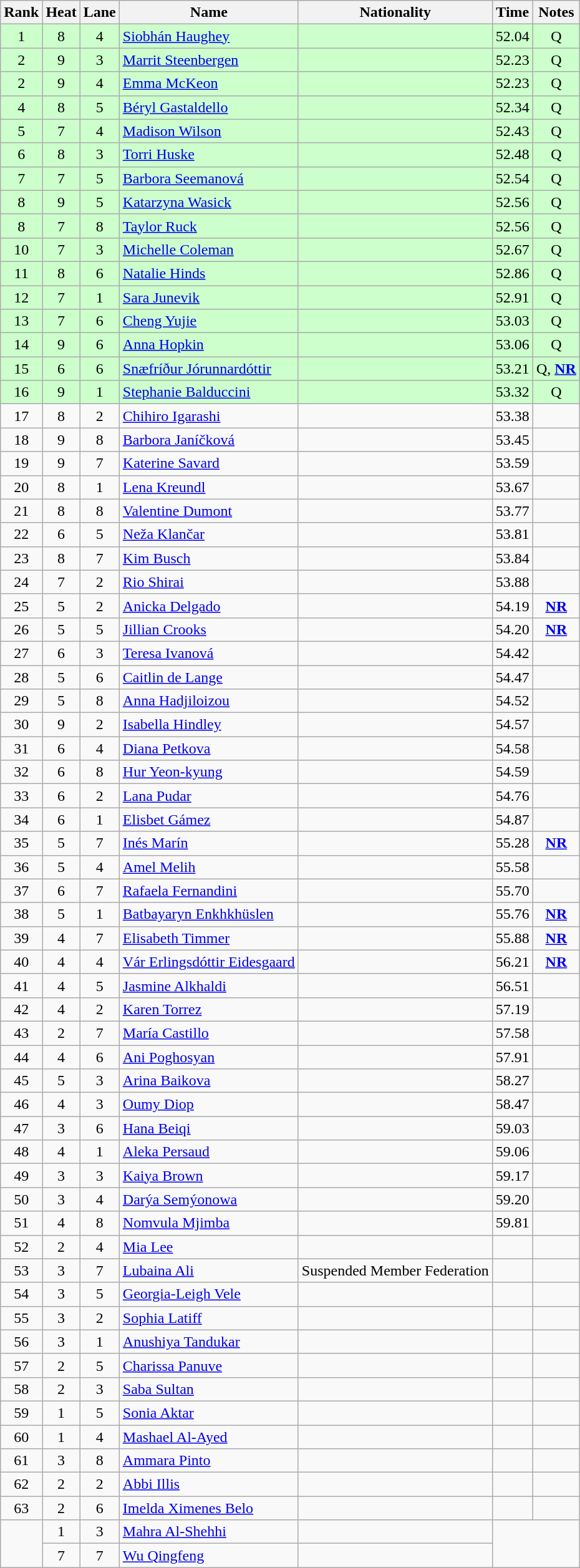<table class="wikitable sortable" style="text-align:center">
<tr>
<th>Rank</th>
<th>Heat</th>
<th>Lane</th>
<th>Name</th>
<th>Nationality</th>
<th>Time</th>
<th>Notes</th>
</tr>
<tr bgcolor=ccffcc>
<td>1</td>
<td>8</td>
<td>4</td>
<td align=left><a href='#'>Siobhán Haughey</a></td>
<td align=left></td>
<td>52.04</td>
<td>Q</td>
</tr>
<tr bgcolor=ccffcc>
<td>2</td>
<td>9</td>
<td>3</td>
<td align=left><a href='#'>Marrit Steenbergen</a></td>
<td align=left></td>
<td>52.23</td>
<td>Q</td>
</tr>
<tr bgcolor=ccffcc>
<td>2</td>
<td>9</td>
<td>4</td>
<td align=left><a href='#'>Emma McKeon</a></td>
<td align=left></td>
<td>52.23</td>
<td>Q</td>
</tr>
<tr bgcolor=ccffcc>
<td>4</td>
<td>8</td>
<td>5</td>
<td align=left><a href='#'>Béryl Gastaldello</a></td>
<td align=left></td>
<td>52.34</td>
<td>Q</td>
</tr>
<tr bgcolor=ccffcc>
<td>5</td>
<td>7</td>
<td>4</td>
<td align=left><a href='#'>Madison Wilson</a></td>
<td align=left></td>
<td>52.43</td>
<td>Q</td>
</tr>
<tr bgcolor=ccffcc>
<td>6</td>
<td>8</td>
<td>3</td>
<td align=left><a href='#'>Torri Huske</a></td>
<td align=left></td>
<td>52.48</td>
<td>Q</td>
</tr>
<tr bgcolor=ccffcc>
<td>7</td>
<td>7</td>
<td>5</td>
<td align=left><a href='#'>Barbora Seemanová</a></td>
<td align=left></td>
<td>52.54</td>
<td>Q</td>
</tr>
<tr bgcolor=ccffcc>
<td>8</td>
<td>9</td>
<td>5</td>
<td align=left><a href='#'>Katarzyna Wasick</a></td>
<td align=left></td>
<td>52.56</td>
<td>Q</td>
</tr>
<tr bgcolor=ccffcc>
<td>8</td>
<td>7</td>
<td>8</td>
<td align=left><a href='#'>Taylor Ruck</a></td>
<td align=left></td>
<td>52.56</td>
<td>Q</td>
</tr>
<tr bgcolor=ccffcc>
<td>10</td>
<td>7</td>
<td>3</td>
<td align=left><a href='#'>Michelle Coleman</a></td>
<td align=left></td>
<td>52.67</td>
<td>Q</td>
</tr>
<tr bgcolor=ccffcc>
<td>11</td>
<td>8</td>
<td>6</td>
<td align=left><a href='#'>Natalie Hinds</a></td>
<td align=left></td>
<td>52.86</td>
<td>Q</td>
</tr>
<tr bgcolor=ccffcc>
<td>12</td>
<td>7</td>
<td>1</td>
<td align=left><a href='#'>Sara Junevik</a></td>
<td align=left></td>
<td>52.91</td>
<td>Q</td>
</tr>
<tr bgcolor=ccffcc>
<td>13</td>
<td>7</td>
<td>6</td>
<td align=left><a href='#'>Cheng Yujie</a></td>
<td align=left></td>
<td>53.03</td>
<td>Q</td>
</tr>
<tr bgcolor=ccffcc>
<td>14</td>
<td>9</td>
<td>6</td>
<td align=left><a href='#'>Anna Hopkin</a></td>
<td align=left></td>
<td>53.06</td>
<td>Q</td>
</tr>
<tr bgcolor=ccffcc>
<td>15</td>
<td>6</td>
<td>6</td>
<td align=left><a href='#'>Snæfríður Jórunnardóttir</a></td>
<td align=left></td>
<td>53.21</td>
<td>Q, <strong><a href='#'>NR</a></strong></td>
</tr>
<tr bgcolor=ccffcc>
<td>16</td>
<td>9</td>
<td>1</td>
<td align=left><a href='#'>Stephanie Balduccini</a></td>
<td align=left></td>
<td>53.32</td>
<td>Q</td>
</tr>
<tr>
<td>17</td>
<td>8</td>
<td>2</td>
<td align=left><a href='#'>Chihiro Igarashi</a></td>
<td align=left></td>
<td>53.38</td>
<td></td>
</tr>
<tr>
<td>18</td>
<td>9</td>
<td>8</td>
<td align=left><a href='#'>Barbora Janíčková</a></td>
<td align=left></td>
<td>53.45</td>
<td></td>
</tr>
<tr>
<td>19</td>
<td>9</td>
<td>7</td>
<td align=left><a href='#'>Katerine Savard</a></td>
<td align=left></td>
<td>53.59</td>
<td></td>
</tr>
<tr>
<td>20</td>
<td>8</td>
<td>1</td>
<td align=left><a href='#'>Lena Kreundl</a></td>
<td align=left></td>
<td>53.67</td>
<td></td>
</tr>
<tr>
<td>21</td>
<td>8</td>
<td>8</td>
<td align=left><a href='#'>Valentine Dumont</a></td>
<td align=left></td>
<td>53.77</td>
<td></td>
</tr>
<tr>
<td>22</td>
<td>6</td>
<td>5</td>
<td align=left><a href='#'>Neža Klančar</a></td>
<td align=left></td>
<td>53.81</td>
<td></td>
</tr>
<tr>
<td>23</td>
<td>8</td>
<td>7</td>
<td align=left><a href='#'>Kim Busch</a></td>
<td align=left></td>
<td>53.84</td>
<td></td>
</tr>
<tr>
<td>24</td>
<td>7</td>
<td>2</td>
<td align=left><a href='#'>Rio Shirai</a></td>
<td align=left></td>
<td>53.88</td>
<td></td>
</tr>
<tr>
<td>25</td>
<td>5</td>
<td>2</td>
<td align=left><a href='#'>Anicka Delgado</a></td>
<td align=left></td>
<td>54.19</td>
<td><strong><a href='#'>NR</a></strong></td>
</tr>
<tr>
<td>26</td>
<td>5</td>
<td>5</td>
<td align=left><a href='#'>Jillian Crooks</a></td>
<td align=left></td>
<td>54.20</td>
<td><strong><a href='#'>NR</a></strong></td>
</tr>
<tr>
<td>27</td>
<td>6</td>
<td>3</td>
<td align=left><a href='#'>Teresa Ivanová</a></td>
<td align=left></td>
<td>54.42</td>
<td></td>
</tr>
<tr>
<td>28</td>
<td>5</td>
<td>6</td>
<td align=left><a href='#'>Caitlin de Lange</a></td>
<td align=left></td>
<td>54.47</td>
<td></td>
</tr>
<tr>
<td>29</td>
<td>5</td>
<td>8</td>
<td align=left><a href='#'>Anna Hadjiloizou</a></td>
<td align=left></td>
<td>54.52</td>
<td></td>
</tr>
<tr>
<td>30</td>
<td>9</td>
<td>2</td>
<td align=left><a href='#'>Isabella Hindley</a></td>
<td align=left></td>
<td>54.57</td>
<td></td>
</tr>
<tr>
<td>31</td>
<td>6</td>
<td>4</td>
<td align=left><a href='#'>Diana Petkova</a></td>
<td align=left></td>
<td>54.58</td>
<td></td>
</tr>
<tr>
<td>32</td>
<td>6</td>
<td>8</td>
<td align=left><a href='#'>Hur Yeon-kyung</a></td>
<td align=left></td>
<td>54.59</td>
<td></td>
</tr>
<tr>
<td>33</td>
<td>6</td>
<td>2</td>
<td align=left><a href='#'>Lana Pudar</a></td>
<td align=left></td>
<td>54.76</td>
<td></td>
</tr>
<tr>
<td>34</td>
<td>6</td>
<td>1</td>
<td align=left><a href='#'>Elisbet Gámez</a></td>
<td align=left></td>
<td>54.87</td>
<td></td>
</tr>
<tr>
<td>35</td>
<td>5</td>
<td>7</td>
<td align=left><a href='#'>Inés Marín</a></td>
<td align=left></td>
<td>55.28</td>
<td><strong><a href='#'>NR</a></strong></td>
</tr>
<tr>
<td>36</td>
<td>5</td>
<td>4</td>
<td align=left><a href='#'>Amel Melih</a></td>
<td align=left></td>
<td>55.58</td>
<td></td>
</tr>
<tr>
<td>37</td>
<td>6</td>
<td>7</td>
<td align=left><a href='#'>Rafaela Fernandini</a></td>
<td align=left></td>
<td>55.70</td>
<td></td>
</tr>
<tr>
<td>38</td>
<td>5</td>
<td>1</td>
<td align=left><a href='#'>Batbayaryn Enkhkhüslen</a></td>
<td align=left></td>
<td>55.76</td>
<td><strong><a href='#'>NR</a></strong></td>
</tr>
<tr>
<td>39</td>
<td>4</td>
<td>7</td>
<td align=left><a href='#'>Elisabeth Timmer</a></td>
<td align=left></td>
<td>55.88</td>
<td><strong><a href='#'>NR</a></strong></td>
</tr>
<tr>
<td>40</td>
<td>4</td>
<td>4</td>
<td align=left><a href='#'>Vár Erlingsdóttir Eidesgaard</a></td>
<td align=left></td>
<td>56.21</td>
<td><strong><a href='#'>NR</a></strong></td>
</tr>
<tr>
<td>41</td>
<td>4</td>
<td>5</td>
<td align=left><a href='#'>Jasmine Alkhaldi</a></td>
<td align=left></td>
<td>56.51</td>
<td></td>
</tr>
<tr>
<td>42</td>
<td>4</td>
<td>2</td>
<td align=left><a href='#'>Karen Torrez</a></td>
<td align=left></td>
<td>57.19</td>
<td></td>
</tr>
<tr>
<td>43</td>
<td>2</td>
<td>7</td>
<td align=left><a href='#'>María Castillo</a></td>
<td align=left></td>
<td>57.58</td>
<td></td>
</tr>
<tr>
<td>44</td>
<td>4</td>
<td>6</td>
<td align=left><a href='#'>Ani Poghosyan</a></td>
<td align=left></td>
<td>57.91</td>
<td></td>
</tr>
<tr>
<td>45</td>
<td>5</td>
<td>3</td>
<td align=left><a href='#'>Arina Baikova</a></td>
<td align=left></td>
<td>58.27</td>
<td></td>
</tr>
<tr>
<td>46</td>
<td>4</td>
<td>3</td>
<td align=left><a href='#'>Oumy Diop</a></td>
<td align=left></td>
<td>58.47</td>
<td></td>
</tr>
<tr>
<td>47</td>
<td>3</td>
<td>6</td>
<td align=left><a href='#'>Hana Beiqi</a></td>
<td align=left></td>
<td>59.03</td>
<td></td>
</tr>
<tr>
<td>48</td>
<td>4</td>
<td>1</td>
<td align=left><a href='#'>Aleka Persaud</a></td>
<td align=left></td>
<td>59.06</td>
<td></td>
</tr>
<tr>
<td>49</td>
<td>3</td>
<td>3</td>
<td align=left><a href='#'>Kaiya Brown</a></td>
<td align=left></td>
<td>59.17</td>
<td></td>
</tr>
<tr>
<td>50</td>
<td>3</td>
<td>4</td>
<td align=left><a href='#'>Darýa Semýonowa</a></td>
<td align=left></td>
<td>59.20</td>
<td></td>
</tr>
<tr>
<td>51</td>
<td>4</td>
<td>8</td>
<td align=left><a href='#'>Nomvula Mjimba</a></td>
<td align=left></td>
<td>59.81</td>
<td></td>
</tr>
<tr>
<td>52</td>
<td>2</td>
<td>4</td>
<td align=left><a href='#'>Mia Lee</a></td>
<td align=left></td>
<td></td>
<td></td>
</tr>
<tr>
<td>53</td>
<td>3</td>
<td>7</td>
<td align=left><a href='#'>Lubaina Ali</a></td>
<td align=left> Suspended Member Federation</td>
<td></td>
<td></td>
</tr>
<tr>
<td>54</td>
<td>3</td>
<td>5</td>
<td align=left><a href='#'>Georgia-Leigh Vele</a></td>
<td align=left></td>
<td></td>
<td></td>
</tr>
<tr>
<td>55</td>
<td>3</td>
<td>2</td>
<td align=left><a href='#'>Sophia Latiff</a></td>
<td align=left></td>
<td></td>
<td></td>
</tr>
<tr>
<td>56</td>
<td>3</td>
<td>1</td>
<td align=left><a href='#'>Anushiya Tandukar</a></td>
<td align=left></td>
<td></td>
<td></td>
</tr>
<tr>
<td>57</td>
<td>2</td>
<td>5</td>
<td align=left><a href='#'>Charissa Panuve</a></td>
<td align=left></td>
<td></td>
<td></td>
</tr>
<tr>
<td>58</td>
<td>2</td>
<td>3</td>
<td align=left><a href='#'>Saba Sultan</a></td>
<td align=left></td>
<td></td>
<td></td>
</tr>
<tr>
<td>59</td>
<td>1</td>
<td>5</td>
<td align=left><a href='#'>Sonia Aktar</a></td>
<td align=left></td>
<td></td>
<td></td>
</tr>
<tr>
<td>60</td>
<td>1</td>
<td>4</td>
<td align=left><a href='#'>Mashael Al-Ayed</a></td>
<td align=left></td>
<td></td>
<td></td>
</tr>
<tr>
<td>61</td>
<td>3</td>
<td>8</td>
<td align=left><a href='#'>Ammara Pinto</a></td>
<td align=left></td>
<td></td>
<td></td>
</tr>
<tr>
<td>62</td>
<td>2</td>
<td>2</td>
<td align=left><a href='#'>Abbi Illis</a></td>
<td align=left></td>
<td></td>
<td></td>
</tr>
<tr>
<td>63</td>
<td>2</td>
<td>6</td>
<td align=left><a href='#'>Imelda Ximenes Belo</a></td>
<td align=left></td>
<td></td>
<td></td>
</tr>
<tr>
<td rowspan=2></td>
<td>1</td>
<td>3</td>
<td align=left><a href='#'>Mahra Al-Shehhi</a></td>
<td align=left></td>
<td colspan=2 rowspan=2></td>
</tr>
<tr>
<td>7</td>
<td>7</td>
<td align=left><a href='#'>Wu Qingfeng</a></td>
<td align=left></td>
</tr>
</table>
